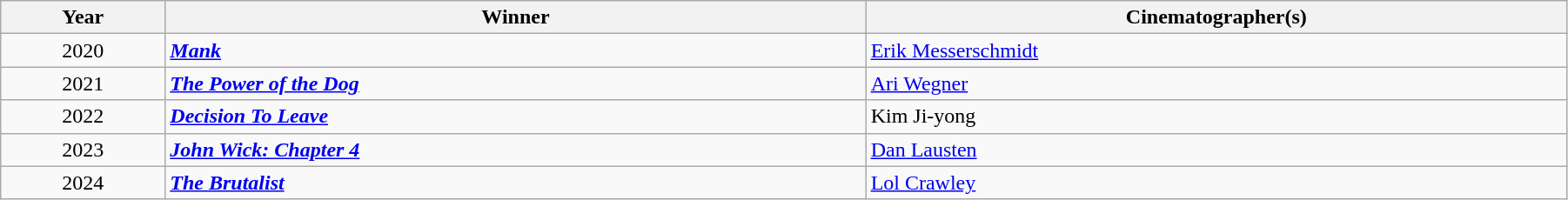<table class="wikitable" width="95%" cellpadding="5">
<tr>
<th width="100"><strong>Year</strong></th>
<th width="450"><strong>Winner</strong></th>
<th width="450"><strong>Cinematographer(s)</strong></th>
</tr>
<tr>
<td style="text-align:center;">2020</td>
<td><strong><em><a href='#'>Mank</a></em></strong></td>
<td><a href='#'>Erik Messerschmidt</a></td>
</tr>
<tr>
<td style="text-align:center;">2021</td>
<td><strong><em><a href='#'>The Power of the Dog</a></em></strong></td>
<td><a href='#'>Ari Wegner</a></td>
</tr>
<tr>
<td style="text-align:center;">2022</td>
<td><strong><em><a href='#'>Decision To Leave</a></em></strong></td>
<td>Kim Ji-yong</td>
</tr>
<tr>
<td style="text-align:center;">2023</td>
<td><strong><em><a href='#'>John Wick: Chapter 4</a></em></strong></td>
<td><a href='#'>Dan Lausten</a></td>
</tr>
<tr>
<td style="text-align:center;">2024</td>
<td><strong><em><a href='#'>The Brutalist</a></em></strong></td>
<td><a href='#'>Lol Crawley</a></td>
</tr>
</table>
